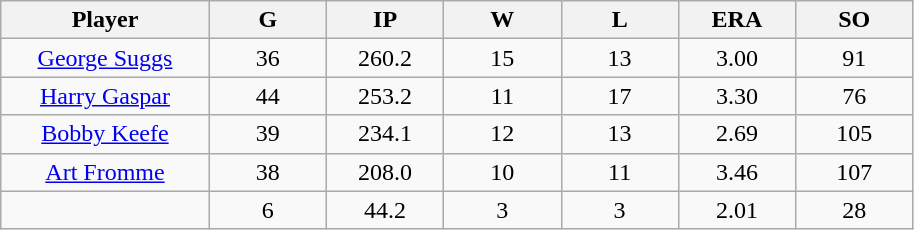<table class="wikitable sortable">
<tr>
<th bgcolor="#DDDDFF" width="16%">Player</th>
<th bgcolor="#DDDDFF" width="9%">G</th>
<th bgcolor="#DDDDFF" width="9%">IP</th>
<th bgcolor="#DDDDFF" width="9%">W</th>
<th bgcolor="#DDDDFF" width="9%">L</th>
<th bgcolor="#DDDDFF" width="9%">ERA</th>
<th bgcolor="#DDDDFF" width="9%">SO</th>
</tr>
<tr align="center">
<td><a href='#'>George Suggs</a></td>
<td>36</td>
<td>260.2</td>
<td>15</td>
<td>13</td>
<td>3.00</td>
<td>91</td>
</tr>
<tr align=center>
<td><a href='#'>Harry Gaspar</a></td>
<td>44</td>
<td>253.2</td>
<td>11</td>
<td>17</td>
<td>3.30</td>
<td>76</td>
</tr>
<tr align=center>
<td><a href='#'>Bobby Keefe</a></td>
<td>39</td>
<td>234.1</td>
<td>12</td>
<td>13</td>
<td>2.69</td>
<td>105</td>
</tr>
<tr align=center>
<td><a href='#'>Art Fromme</a></td>
<td>38</td>
<td>208.0</td>
<td>10</td>
<td>11</td>
<td>3.46</td>
<td>107</td>
</tr>
<tr align=center>
<td></td>
<td>6</td>
<td>44.2</td>
<td>3</td>
<td>3</td>
<td>2.01</td>
<td>28</td>
</tr>
</table>
